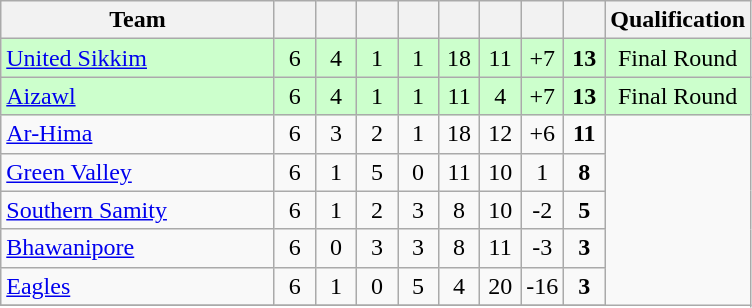<table class="wikitable" style="text-align:center">
<tr>
<th width="175">Team</th>
<th width="20"></th>
<th width="20"></th>
<th width="20"></th>
<th width="20"></th>
<th width="20"></th>
<th width="20"></th>
<th width="20"></th>
<th width="20"></th>
<th width="30">Qualification</th>
</tr>
<tr bgcolor="#ccffcc">
<td align=left><a href='#'>United Sikkim</a></td>
<td>6</td>
<td>4</td>
<td>1</td>
<td>1</td>
<td>18</td>
<td>11</td>
<td>+7</td>
<td><strong>13</strong></td>
<td>Final Round</td>
</tr>
<tr bgcolor="#ccffcc">
<td align=left><a href='#'>Aizawl</a></td>
<td>6</td>
<td>4</td>
<td>1</td>
<td>1</td>
<td>11</td>
<td>4</td>
<td>+7</td>
<td><strong>13</strong></td>
<td>Final Round</td>
</tr>
<tr>
<td align=left><a href='#'>Ar-Hima</a></td>
<td>6</td>
<td>3</td>
<td>2</td>
<td>1</td>
<td>18</td>
<td>12</td>
<td>+6</td>
<td><strong>11</strong></td>
</tr>
<tr>
<td align=left><a href='#'>Green Valley</a></td>
<td>6</td>
<td>1</td>
<td>5</td>
<td>0</td>
<td>11</td>
<td>10</td>
<td>1</td>
<td><strong>8</strong></td>
</tr>
<tr>
<td align=left><a href='#'>Southern Samity</a></td>
<td>6</td>
<td>1</td>
<td>2</td>
<td>3</td>
<td>8</td>
<td>10</td>
<td>-2</td>
<td><strong>5</strong></td>
</tr>
<tr>
<td align=left><a href='#'>Bhawanipore</a></td>
<td>6</td>
<td>0</td>
<td>3</td>
<td>3</td>
<td>8</td>
<td>11</td>
<td>-3</td>
<td><strong>3</strong></td>
</tr>
<tr>
<td align=left><a href='#'>Eagles</a></td>
<td>6</td>
<td>1</td>
<td>0</td>
<td>5</td>
<td>4</td>
<td>20</td>
<td>-16</td>
<td><strong>3</strong></td>
</tr>
<tr>
</tr>
</table>
